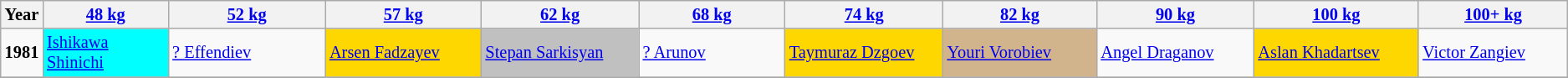<table class="wikitable sortable"  style="font-size: 85%">
<tr>
<th>Year</th>
<th width=200><a href='#'>48 kg</a></th>
<th width=275><a href='#'>52 kg</a></th>
<th width=275><a href='#'>57 kg</a></th>
<th width=275><a href='#'>62 kg</a></th>
<th width=275><a href='#'>68 kg</a></th>
<th width=275><a href='#'>74 kg</a></th>
<th width=275><a href='#'>82 kg</a></th>
<th width=275><a href='#'>90 kg</a></th>
<th width=275><a href='#'>100 kg</a></th>
<th width=275><a href='#'>100+ kg</a></th>
</tr>
<tr>
<td><strong>1981</strong></td>
<td bgcolor="aqua"> <a href='#'>Ishikawa Shinichi</a></td>
<td> <a href='#'>? Effendiev</a></td>
<td bgcolor="gold"> <a href='#'>Arsen Fadzayev</a></td>
<td bgcolor="Silver"> <a href='#'>Stepan Sarkisyan</a></td>
<td> <a href='#'>? Arunov</a></td>
<td bgcolor="gold"> <a href='#'>Taymuraz Dzgoev</a></td>
<td bgcolor=#D2B48C> <a href='#'>Youri Vorobiev</a></td>
<td> <a href='#'>Angel Draganov</a></td>
<td bgcolor="gold"> <a href='#'>Aslan Khadartsev</a></td>
<td> <a href='#'>Victor Zangiev</a></td>
</tr>
<tr>
</tr>
</table>
